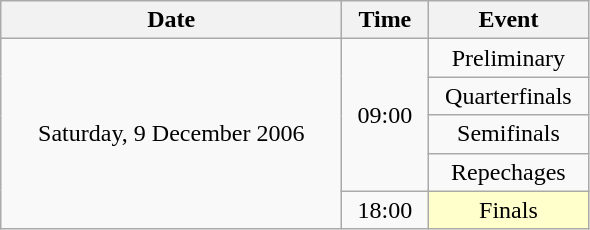<table class = "wikitable" style="text-align:center;">
<tr>
<th width=220>Date</th>
<th width=50>Time</th>
<th width=100>Event</th>
</tr>
<tr>
<td rowspan=5>Saturday, 9 December 2006</td>
<td rowspan=4>09:00</td>
<td>Preliminary</td>
</tr>
<tr>
<td>Quarterfinals</td>
</tr>
<tr>
<td>Semifinals</td>
</tr>
<tr>
<td>Repechages</td>
</tr>
<tr>
<td>18:00</td>
<td bgcolor=ffffcc>Finals</td>
</tr>
</table>
